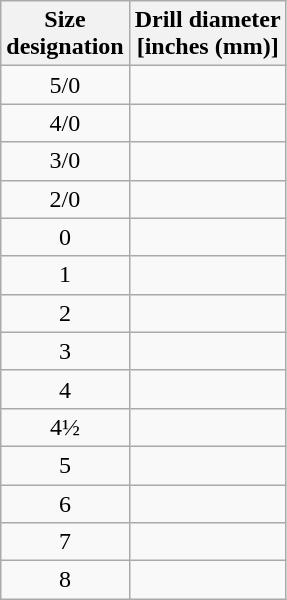<table class="wikitable" style="text-align:center">
<tr>
<th>Size <br>designation</th>
<th>Drill diameter <br> [inches (mm)]</th>
</tr>
<tr>
<td>5/0</td>
<td></td>
</tr>
<tr>
<td>4/0</td>
<td></td>
</tr>
<tr>
<td>3/0</td>
<td></td>
</tr>
<tr>
<td>2/0</td>
<td></td>
</tr>
<tr>
<td>0</td>
<td></td>
</tr>
<tr>
<td>1</td>
<td></td>
</tr>
<tr>
<td>2</td>
<td></td>
</tr>
<tr>
<td>3</td>
<td></td>
</tr>
<tr>
<td>4</td>
<td></td>
</tr>
<tr>
<td>4½</td>
<td></td>
</tr>
<tr>
<td>5</td>
<td></td>
</tr>
<tr>
<td>6</td>
<td></td>
</tr>
<tr>
<td>7</td>
<td></td>
</tr>
<tr>
<td>8</td>
<td></td>
</tr>
</table>
